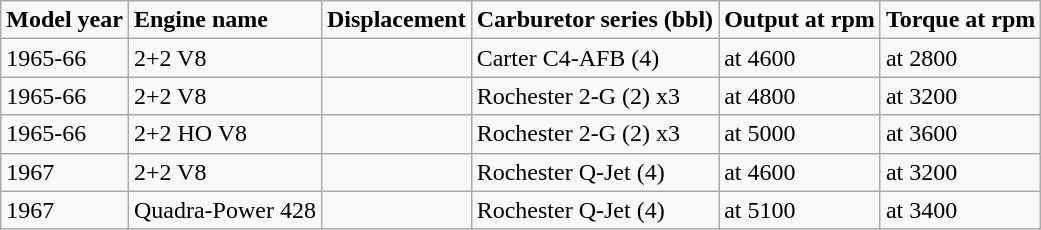<table class="wikitable">
<tr>
<td><strong>Model year</strong></td>
<td><strong>Engine name</strong></td>
<td><strong>Displacement</strong></td>
<td><strong>Carburetor series (bbl)</strong></td>
<td><strong>Output at rpm</strong></td>
<td><strong>Torque at rpm</strong></td>
</tr>
<tr>
<td>1965-66</td>
<td>2+2 V8</td>
<td></td>
<td>Carter C4-AFB (4)</td>
<td> at 4600</td>
<td> at 2800</td>
</tr>
<tr>
<td>1965-66</td>
<td>2+2 V8</td>
<td></td>
<td>Rochester 2-G (2) x3</td>
<td> at 4800</td>
<td> at 3200</td>
</tr>
<tr>
<td>1965-66</td>
<td>2+2 HO V8</td>
<td></td>
<td>Rochester 2-G (2) x3</td>
<td> at 5000</td>
<td> at 3600</td>
</tr>
<tr>
<td>1967</td>
<td>2+2 V8</td>
<td></td>
<td>Rochester Q-Jet (4)</td>
<td> at 4600</td>
<td> at 3200</td>
</tr>
<tr>
<td>1967</td>
<td>Quadra-Power 428</td>
<td></td>
<td>Rochester Q-Jet (4)</td>
<td> at 5100</td>
<td> at 3400</td>
</tr>
</table>
